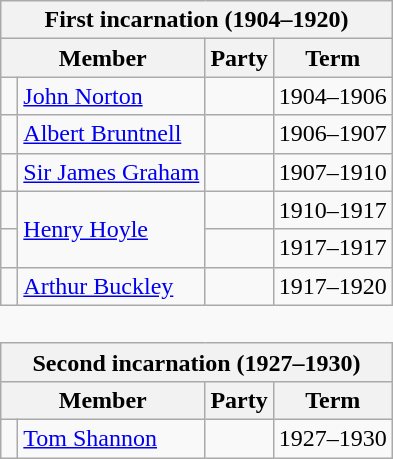<table class="wikitable" style='border-style: none none none none;'>
<tr>
<th colspan="4">First incarnation (1904–1920)</th>
</tr>
<tr>
<th colspan="2">Member</th>
<th>Party</th>
<th>Term</th>
</tr>
<tr style="background: #f9f9f9">
<td> </td>
<td><a href='#'>John Norton</a></td>
<td></td>
<td>1904–1906</td>
</tr>
<tr style="background: #f9f9f9">
<td> </td>
<td><a href='#'>Albert Bruntnell</a></td>
<td></td>
<td>1906–1907</td>
</tr>
<tr style="background: #f9f9f9">
<td> </td>
<td><a href='#'>Sir James Graham</a></td>
<td></td>
<td>1907–1910</td>
</tr>
<tr style="background: #f9f9f9">
<td> </td>
<td rowspan="2"><a href='#'>Henry Hoyle</a></td>
<td></td>
<td>1910–1917</td>
</tr>
<tr style="background: #f9f9f9">
<td> </td>
<td></td>
<td>1917–1917</td>
</tr>
<tr style="background: #f9f9f9">
<td> </td>
<td><a href='#'>Arthur Buckley</a></td>
<td></td>
<td>1917–1920</td>
</tr>
<tr>
<td colspan="4" style='border-style: none none none none;'> </td>
</tr>
<tr>
<th colspan="4">Second incarnation (1927–1930)</th>
</tr>
<tr>
<th colspan="2">Member</th>
<th>Party</th>
<th>Term</th>
</tr>
<tr style="background: #f9f9f9">
<td> </td>
<td><a href='#'>Tom Shannon</a></td>
<td></td>
<td>1927–1930</td>
</tr>
</table>
